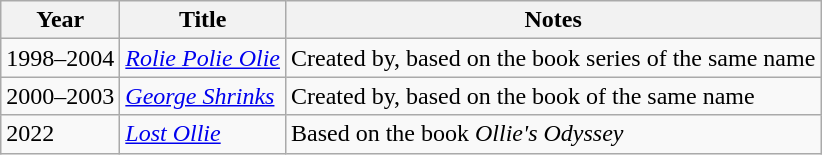<table class="wikitable sortable">
<tr>
<th>Year</th>
<th>Title</th>
<th class="unsortable">Notes</th>
</tr>
<tr>
<td>1998–2004</td>
<td><em><a href='#'>Rolie Polie Olie</a></em></td>
<td>Created by, based on the book series of the same name</td>
</tr>
<tr>
<td>2000–2003</td>
<td><em><a href='#'>George Shrinks</a></em></td>
<td>Created by, based on the book of the same name</td>
</tr>
<tr>
<td>2022</td>
<td><em><a href='#'>Lost Ollie</a></em></td>
<td>Based on the book <em>Ollie's Odyssey</em></td>
</tr>
</table>
